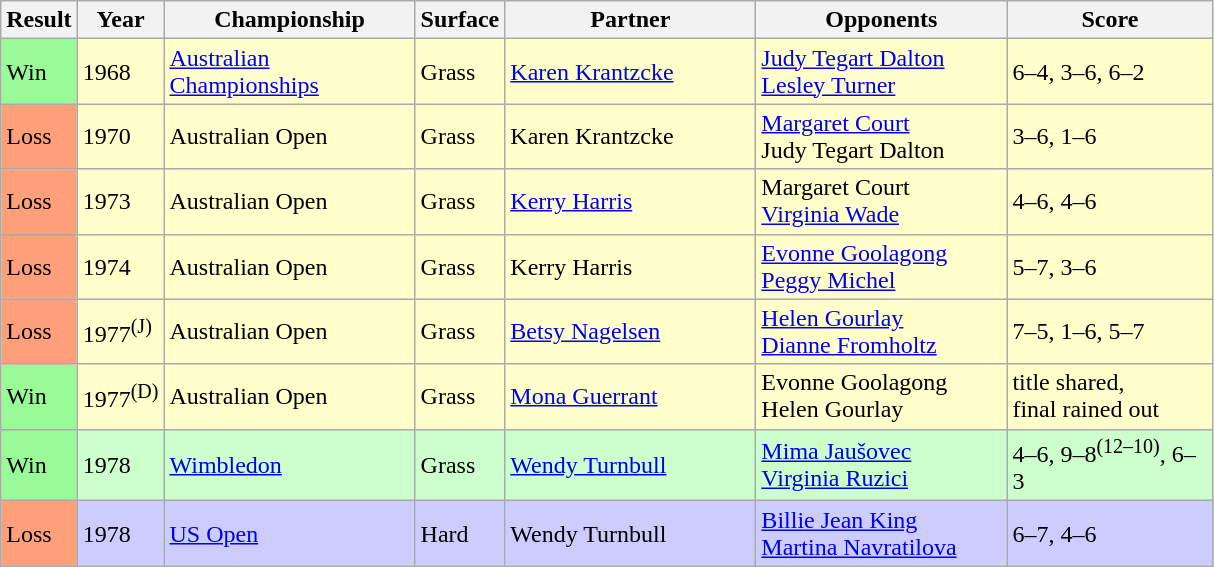<table class="sortable wikitable">
<tr>
<th>Result</th>
<th>Year</th>
<th style="width:160px">Championship</th>
<th style="width:50px">Surface</th>
<th style="width:160px">Partner</th>
<th style="width:160px">Opponents</th>
<th style="width:130px" class="unsortable">Score</th>
</tr>
<tr style="background:#ffc;">
<td style="background:#98fb98;">Win</td>
<td>1968</td>
<td><a href='#'>Australian Championships</a></td>
<td>Grass</td>
<td> <a href='#'>Karen Krantzcke</a></td>
<td> <a href='#'>Judy Tegart Dalton</a><br>  <a href='#'>Lesley Turner</a></td>
<td>6–4, 3–6, 6–2</td>
</tr>
<tr style="background:#ffc;">
<td style="background:#ffa07a;">Loss</td>
<td>1970</td>
<td>Australian Open</td>
<td>Grass</td>
<td> Karen Krantzcke</td>
<td> <a href='#'>Margaret Court</a> <br>  Judy Tegart Dalton</td>
<td>3–6, 1–6</td>
</tr>
<tr style="background:#ffc;">
<td style="background:#ffa07a;">Loss</td>
<td>1973</td>
<td>Australian Open</td>
<td>Grass</td>
<td> <a href='#'>Kerry Harris</a></td>
<td> Margaret Court <br>  <a href='#'>Virginia Wade</a></td>
<td>4–6, 4–6</td>
</tr>
<tr style="background:#ffc;">
<td style="background:#ffa07a;">Loss</td>
<td>1974</td>
<td>Australian Open</td>
<td>Grass</td>
<td> Kerry Harris</td>
<td> <a href='#'>Evonne Goolagong</a> <br>  <a href='#'>Peggy Michel</a></td>
<td>5–7, 3–6</td>
</tr>
<tr style="background:#ffc;">
<td style="background:#ffa07a;">Loss</td>
<td>1977<sup>(J)</sup></td>
<td>Australian Open</td>
<td>Grass</td>
<td> <a href='#'>Betsy Nagelsen</a></td>
<td> <a href='#'>Helen Gourlay</a><br>  <a href='#'>Dianne Fromholtz</a></td>
<td>7–5, 1–6, 5–7</td>
</tr>
<tr style="background:#ffc;">
<td style="background:#98fb98;">Win</td>
<td>1977<sup>(D)</sup></td>
<td>Australian Open</td>
<td>Grass</td>
<td> <a href='#'>Mona Guerrant</a></td>
<td> Evonne Goolagong<br>  Helen Gourlay</td>
<td>title shared,<br>final rained out</td>
</tr>
<tr style="background:#cfc;">
<td style="background:#98fb98;">Win</td>
<td>1978</td>
<td><a href='#'>Wimbledon</a></td>
<td>Grass</td>
<td> <a href='#'>Wendy Turnbull</a></td>
<td> <a href='#'>Mima Jaušovec</a><br> <a href='#'>Virginia Ruzici</a></td>
<td>4–6, 9–8<sup>(12–10)</sup>, 6–3</td>
</tr>
<tr style="background:#ccf;">
<td style="background:#ffa07a;">Loss</td>
<td>1978</td>
<td><a href='#'>US Open</a></td>
<td>Hard</td>
<td> Wendy Turnbull</td>
<td> <a href='#'>Billie Jean King</a><br>  <a href='#'>Martina Navratilova</a></td>
<td>6–7, 4–6</td>
</tr>
</table>
